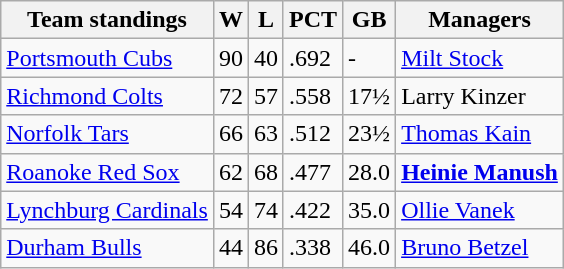<table class="wikitable">
<tr>
<th>Team standings</th>
<th>W</th>
<th>L</th>
<th>PCT</th>
<th>GB</th>
<th>Managers</th>
</tr>
<tr>
<td><a href='#'>Portsmouth Cubs</a></td>
<td>90</td>
<td>40</td>
<td>.692</td>
<td>-</td>
<td><a href='#'>Milt Stock</a></td>
</tr>
<tr>
<td><a href='#'>Richmond Colts</a></td>
<td>72</td>
<td>57</td>
<td>.558</td>
<td>17½</td>
<td>Larry Kinzer</td>
</tr>
<tr>
<td><a href='#'>Norfolk Tars</a></td>
<td>66</td>
<td>63</td>
<td>.512</td>
<td>23½</td>
<td><a href='#'>Thomas Kain</a></td>
</tr>
<tr>
<td><a href='#'>Roanoke Red Sox</a></td>
<td>62</td>
<td>68</td>
<td>.477</td>
<td>28.0</td>
<td><strong><a href='#'>Heinie Manush</a></strong></td>
</tr>
<tr>
<td><a href='#'>Lynchburg Cardinals</a></td>
<td>54</td>
<td>74</td>
<td>.422</td>
<td>35.0</td>
<td><a href='#'>Ollie Vanek</a></td>
</tr>
<tr>
<td><a href='#'>Durham Bulls</a></td>
<td>44</td>
<td>86</td>
<td>.338</td>
<td>46.0</td>
<td><a href='#'>Bruno Betzel</a></td>
</tr>
</table>
